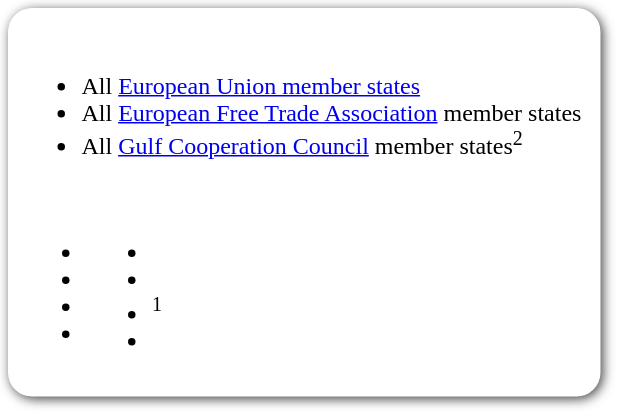<table style="border-radius:1em; box-shadow:0.1em 0.1em 0.5em rgba(0,0,0,0.75); background:white; border:1px solid white; padding:5px;">
<tr style="vertical-align:top;">
<td><br><ul><li> All <a href='#'>European Union member states</a></li><li> All <a href='#'>European Free Trade Association</a> member states</li><li> All <a href='#'>Gulf Cooperation Council</a> member states<sup>2</sup></li></ul><table>
<tr style="vertical-align:top;">
<td><br><ul><li></li><li></li><li></li><li></li></ul></td>
<td valign="top"><br><ul><li></li><li></li><li><sup>1</sup></li><li></li></ul></td>
<td></td>
</tr>
</table>
</td>
<td></td>
</tr>
</table>
